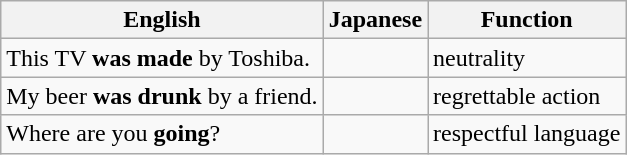<table class="wikitable">
<tr>
<th>English</th>
<th>Japanese</th>
<th>Function</th>
</tr>
<tr>
<td>This TV <strong>was made</strong> by Toshiba.</td>
<td></td>
<td>neutrality</td>
</tr>
<tr>
<td>My beer <strong>was drunk</strong> by a friend.</td>
<td></td>
<td>regrettable action</td>
</tr>
<tr>
<td>Where are you <strong>going</strong>?</td>
<td></td>
<td>respectful language</td>
</tr>
</table>
